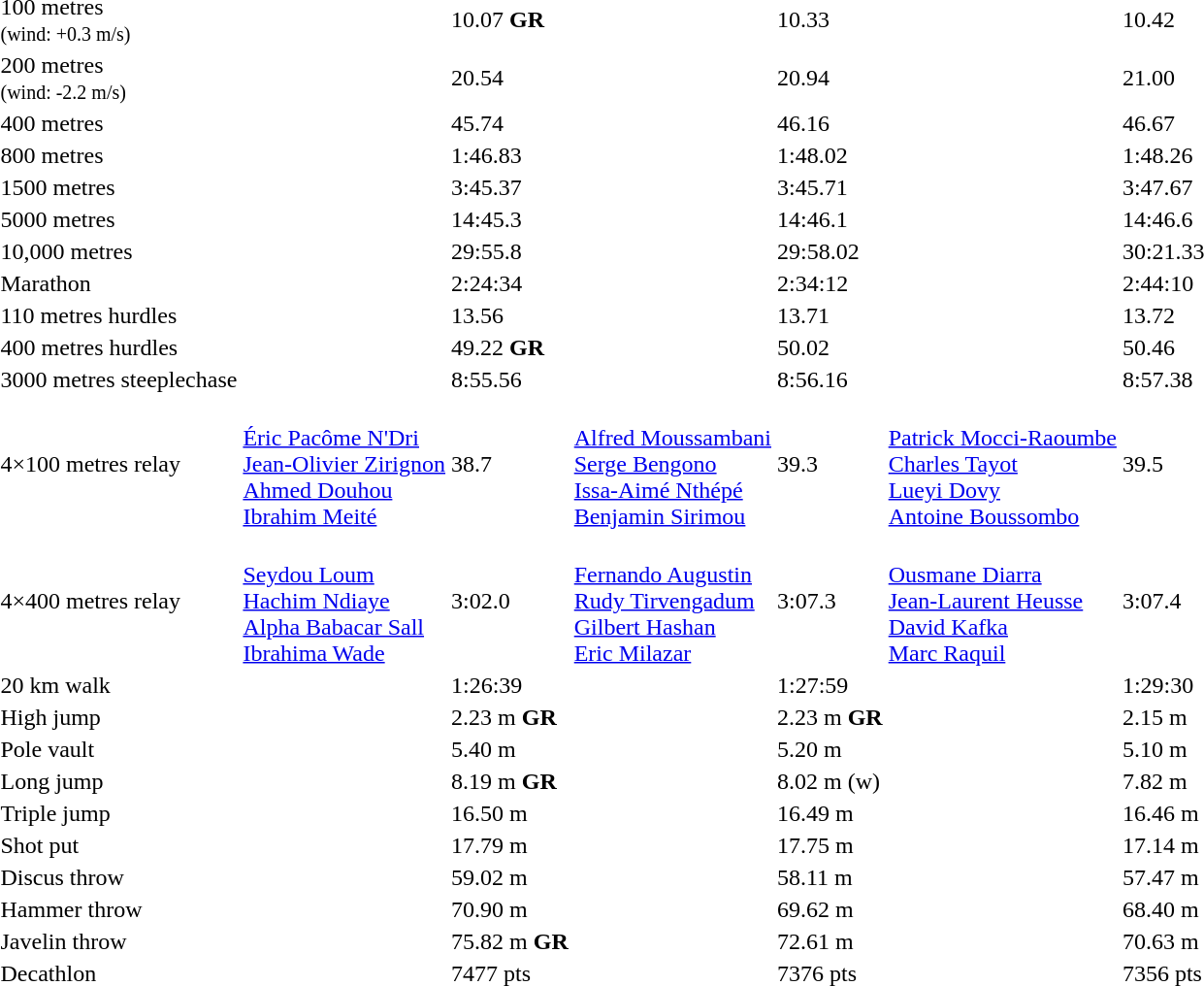<table>
<tr>
<td>100 metres<br><small>(wind: +0.3 m/s)</small></td>
<td></td>
<td>10.07 <strong>GR</strong></td>
<td></td>
<td>10.33</td>
<td></td>
<td>10.42</td>
</tr>
<tr>
<td>200 metres<br><small>(wind: -2.2 m/s)</small></td>
<td></td>
<td>20.54</td>
<td></td>
<td>20.94</td>
<td></td>
<td>21.00</td>
</tr>
<tr>
<td>400 metres</td>
<td></td>
<td>45.74</td>
<td></td>
<td>46.16</td>
<td></td>
<td>46.67</td>
</tr>
<tr>
<td>800 metres</td>
<td></td>
<td>1:46.83</td>
<td></td>
<td>1:48.02</td>
<td></td>
<td>1:48.26</td>
</tr>
<tr>
<td>1500 metres</td>
<td></td>
<td>3:45.37</td>
<td></td>
<td>3:45.71</td>
<td></td>
<td>3:47.67</td>
</tr>
<tr>
<td>5000 metres</td>
<td></td>
<td>14:45.3</td>
<td></td>
<td>14:46.1</td>
<td></td>
<td>14:46.6</td>
</tr>
<tr>
<td>10,000 metres</td>
<td></td>
<td>29:55.8</td>
<td></td>
<td>29:58.02</td>
<td></td>
<td>30:21.33</td>
</tr>
<tr>
<td>Marathon</td>
<td></td>
<td>2:24:34</td>
<td></td>
<td>2:34:12</td>
<td></td>
<td>2:44:10</td>
</tr>
<tr>
<td>110 metres hurdles</td>
<td></td>
<td>13.56</td>
<td></td>
<td>13.71</td>
<td></td>
<td>13.72</td>
</tr>
<tr>
<td>400 metres hurdles</td>
<td></td>
<td>49.22 <strong>GR</strong></td>
<td></td>
<td>50.02</td>
<td></td>
<td>50.46</td>
</tr>
<tr>
<td>3000 metres steeplechase</td>
<td></td>
<td>8:55.56</td>
<td></td>
<td>8:56.16</td>
<td></td>
<td>8:57.38</td>
</tr>
<tr>
<td>4×100 metres relay</td>
<td><br><a href='#'>Éric Pacôme N'Dri</a><br><a href='#'>Jean-Olivier Zirignon</a><br><a href='#'>Ahmed Douhou</a><br><a href='#'>Ibrahim Meité</a></td>
<td>38.7</td>
<td><br><a href='#'>Alfred Moussambani</a><br><a href='#'>Serge Bengono</a><br><a href='#'>Issa-Aimé Nthépé</a><br><a href='#'>Benjamin Sirimou</a></td>
<td>39.3</td>
<td><br><a href='#'>Patrick Mocci-Raoumbe</a><br><a href='#'>Charles Tayot</a><br><a href='#'>Lueyi Dovy</a><br><a href='#'>Antoine Boussombo</a></td>
<td>39.5</td>
</tr>
<tr>
<td>4×400 metres relay</td>
<td><br><a href='#'>Seydou Loum</a><br><a href='#'>Hachim Ndiaye</a><br><a href='#'>Alpha Babacar Sall</a><br><a href='#'>Ibrahima Wade</a></td>
<td>3:02.0</td>
<td><br><a href='#'>Fernando Augustin</a><br><a href='#'>Rudy Tirvengadum</a><br><a href='#'>Gilbert Hashan</a><br><a href='#'>Eric Milazar</a></td>
<td>3:07.3</td>
<td><br><a href='#'>Ousmane Diarra</a><br><a href='#'>Jean-Laurent Heusse</a><br><a href='#'>David Kafka</a><br><a href='#'>Marc Raquil</a></td>
<td>3:07.4</td>
</tr>
<tr>
<td>20 km walk</td>
<td></td>
<td>1:26:39</td>
<td></td>
<td>1:27:59</td>
<td></td>
<td>1:29:30</td>
</tr>
<tr>
<td>High jump</td>
<td></td>
<td>2.23 m <strong>GR</strong></td>
<td></td>
<td>2.23 m <strong>GR</strong></td>
<td></td>
<td>2.15 m</td>
</tr>
<tr>
<td>Pole vault</td>
<td></td>
<td>5.40 m</td>
<td></td>
<td>5.20 m</td>
<td></td>
<td>5.10 m</td>
</tr>
<tr>
<td>Long jump</td>
<td></td>
<td>8.19 m <strong>GR</strong></td>
<td></td>
<td>8.02 m (w)</td>
<td></td>
<td>7.82 m</td>
</tr>
<tr>
<td>Triple jump</td>
<td></td>
<td>16.50 m</td>
<td></td>
<td>16.49 m</td>
<td></td>
<td>16.46 m</td>
</tr>
<tr>
<td>Shot put</td>
<td></td>
<td>17.79 m</td>
<td></td>
<td>17.75 m</td>
<td></td>
<td>17.14 m</td>
</tr>
<tr>
<td>Discus throw</td>
<td></td>
<td>59.02 m</td>
<td></td>
<td>58.11 m</td>
<td></td>
<td>57.47 m</td>
</tr>
<tr>
<td>Hammer throw</td>
<td></td>
<td>70.90 m</td>
<td></td>
<td>69.62 m</td>
<td></td>
<td>68.40 m</td>
</tr>
<tr>
<td>Javelin throw</td>
<td></td>
<td>75.82 m <strong>GR</strong></td>
<td></td>
<td>72.61 m</td>
<td></td>
<td>70.63 m</td>
</tr>
<tr>
<td>Decathlon</td>
<td></td>
<td>7477 pts</td>
<td></td>
<td>7376 pts</td>
<td></td>
<td>7356 pts</td>
</tr>
</table>
